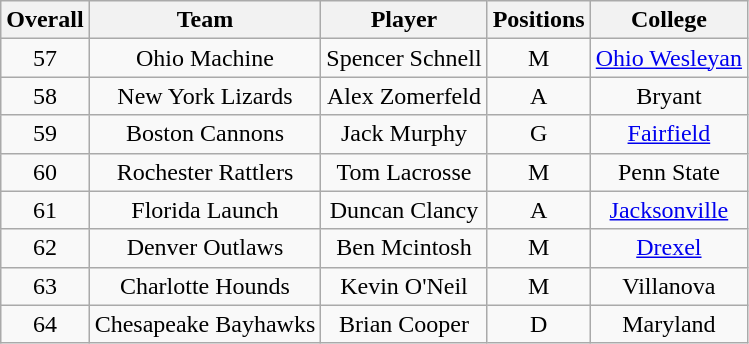<table class="wikitable" style="text-align:center">
<tr>
<th>Overall</th>
<th>Team</th>
<th>Player</th>
<th>Positions</th>
<th>College</th>
</tr>
<tr>
<td>57</td>
<td>Ohio Machine</td>
<td>Spencer Schnell</td>
<td>M</td>
<td><a href='#'>Ohio Wesleyan</a></td>
</tr>
<tr>
<td>58</td>
<td>New York Lizards</td>
<td>Alex Zomerfeld</td>
<td>A</td>
<td>Bryant</td>
</tr>
<tr>
<td>59</td>
<td>Boston Cannons</td>
<td>Jack Murphy</td>
<td>G</td>
<td><a href='#'>Fairfield</a></td>
</tr>
<tr>
<td>60</td>
<td>Rochester Rattlers</td>
<td>Tom Lacrosse</td>
<td>M</td>
<td>Penn State</td>
</tr>
<tr>
<td>61</td>
<td>Florida Launch</td>
<td>Duncan Clancy</td>
<td>A</td>
<td><a href='#'>Jacksonville</a></td>
</tr>
<tr>
<td>62</td>
<td>Denver Outlaws</td>
<td>Ben Mcintosh</td>
<td>M</td>
<td><a href='#'>Drexel</a></td>
</tr>
<tr>
<td>63</td>
<td>Charlotte Hounds</td>
<td>Kevin O'Neil</td>
<td>M</td>
<td>Villanova</td>
</tr>
<tr>
<td>64</td>
<td>Chesapeake Bayhawks</td>
<td>Brian Cooper</td>
<td>D</td>
<td>Maryland</td>
</tr>
</table>
